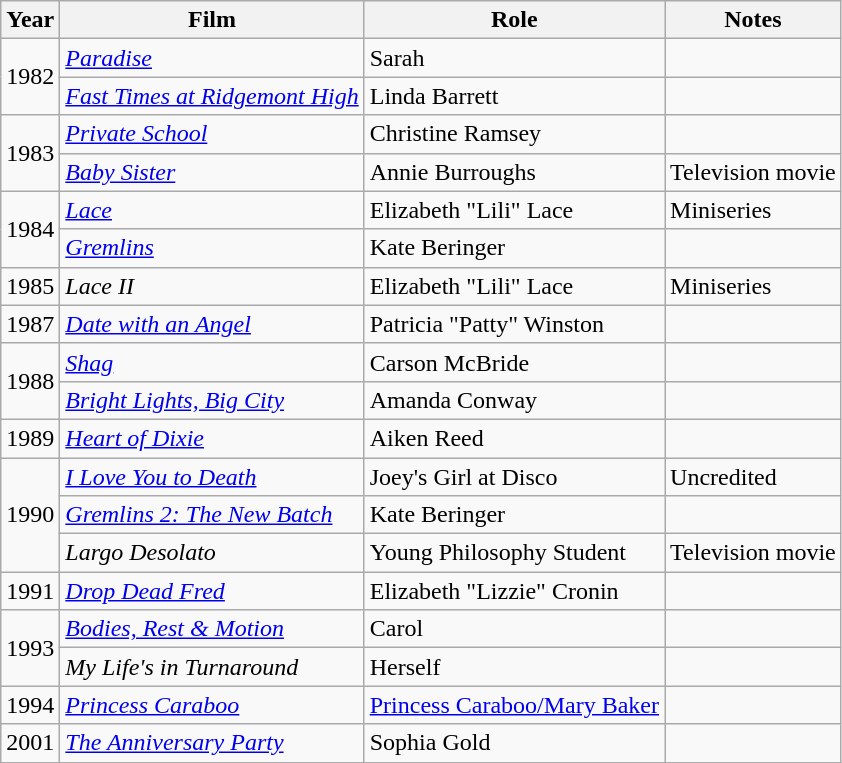<table class="wikitable sortable">
<tr>
<th>Year</th>
<th>Film</th>
<th>Role</th>
<th class="unsortable">Notes</th>
</tr>
<tr>
<td rowspan="2">1982</td>
<td><em><a href='#'>Paradise</a></em></td>
<td>Sarah</td>
<td></td>
</tr>
<tr>
<td><em><a href='#'>Fast Times at Ridgemont High</a></em></td>
<td>Linda Barrett</td>
<td></td>
</tr>
<tr>
<td rowspan="2">1983</td>
<td><em><a href='#'>Private School</a></em></td>
<td>Christine Ramsey</td>
<td></td>
</tr>
<tr>
<td><em><a href='#'>Baby Sister</a></em></td>
<td>Annie Burroughs</td>
<td>Television movie</td>
</tr>
<tr>
<td rowspan="2">1984</td>
<td><em><a href='#'>Lace</a></em></td>
<td>Elizabeth "Lili" Lace</td>
<td>Miniseries</td>
</tr>
<tr>
<td><em><a href='#'>Gremlins</a></em></td>
<td>Kate Beringer</td>
<td></td>
</tr>
<tr>
<td>1985</td>
<td><em>Lace II</em></td>
<td>Elizabeth "Lili" Lace</td>
<td>Miniseries</td>
</tr>
<tr>
<td>1987</td>
<td><em><a href='#'>Date with an Angel</a></em></td>
<td>Patricia "Patty" Winston</td>
<td></td>
</tr>
<tr>
<td rowspan="2">1988</td>
<td><em><a href='#'>Shag</a></em></td>
<td>Carson McBride</td>
<td></td>
</tr>
<tr>
<td><em><a href='#'>Bright Lights, Big City</a></em></td>
<td>Amanda Conway</td>
<td></td>
</tr>
<tr>
<td>1989</td>
<td><em><a href='#'>Heart of Dixie</a></em></td>
<td>Aiken Reed</td>
<td></td>
</tr>
<tr>
<td rowspan="3">1990</td>
<td><em><a href='#'>I Love You to Death</a></em></td>
<td>Joey's Girl at Disco</td>
<td>Uncredited</td>
</tr>
<tr>
<td><em><a href='#'>Gremlins 2: The New Batch</a></em></td>
<td>Kate Beringer</td>
<td></td>
</tr>
<tr>
<td><em>Largo Desolato</em></td>
<td>Young Philosophy Student</td>
<td>Television movie</td>
</tr>
<tr>
<td>1991</td>
<td><em><a href='#'>Drop Dead Fred</a></em></td>
<td>Elizabeth "Lizzie" Cronin</td>
<td></td>
</tr>
<tr>
<td rowspan="2">1993</td>
<td><em><a href='#'>Bodies, Rest & Motion</a></em></td>
<td>Carol</td>
<td></td>
</tr>
<tr>
<td><em>My Life's in Turnaround</em></td>
<td>Herself</td>
<td></td>
</tr>
<tr>
<td>1994</td>
<td><em><a href='#'>Princess Caraboo</a></em></td>
<td><a href='#'>Princess Caraboo/Mary Baker</a></td>
<td></td>
</tr>
<tr ">
<td>2001</td>
<td><em><a href='#'>The Anniversary Party</a></em></td>
<td>Sophia Gold</td>
<td></td>
</tr>
</table>
